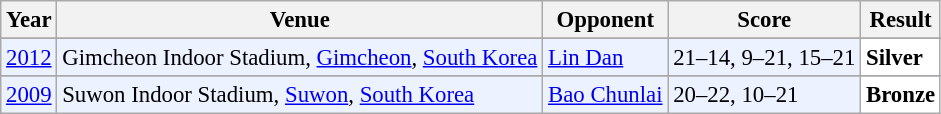<table class="sortable wikitable" style="font-size: 95%;">
<tr>
<th>Year</th>
<th>Venue</th>
<th>Opponent</th>
<th>Score</th>
<th>Result</th>
</tr>
<tr>
</tr>
<tr style="background:#ECF2FF">
<td align="center"><a href='#'>2012</a></td>
<td align="left">Gimcheon Indoor Stadium, <a href='#'>Gimcheon</a>, <a href='#'>South Korea</a></td>
<td align="left"> <a href='#'>Lin Dan</a></td>
<td align="left">21–14, 9–21, 15–21</td>
<td style="text-align:left; background:white"> <strong>Silver</strong></td>
</tr>
<tr>
</tr>
<tr style="background:#ECF2FF">
<td align="center"><a href='#'>2009</a></td>
<td align="left">Suwon Indoor Stadium, <a href='#'>Suwon</a>, <a href='#'>South Korea</a></td>
<td align="left"> <a href='#'>Bao Chunlai</a></td>
<td align="left">20–22, 10–21</td>
<td style="text-align:left; background:white"> <strong>Bronze</strong></td>
</tr>
</table>
